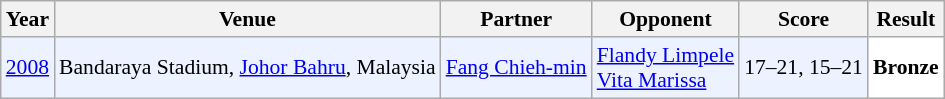<table class="sortable wikitable" style="font-size:90%;">
<tr>
<th>Year</th>
<th>Venue</th>
<th>Partner</th>
<th>Opponent</th>
<th>Score</th>
<th>Result</th>
</tr>
<tr style="background:#ECF2FF">
<td align="center"><a href='#'>2008</a></td>
<td align="left">Bandaraya Stadium, <a href='#'>Johor Bahru</a>, Malaysia</td>
<td align="left"> <a href='#'>Fang Chieh-min</a></td>
<td align="left"> <a href='#'>Flandy Limpele</a><br> <a href='#'>Vita Marissa</a></td>
<td align="left">17–21, 15–21</td>
<td style="text-align:left; background:white"> <strong>Bronze</strong></td>
</tr>
</table>
